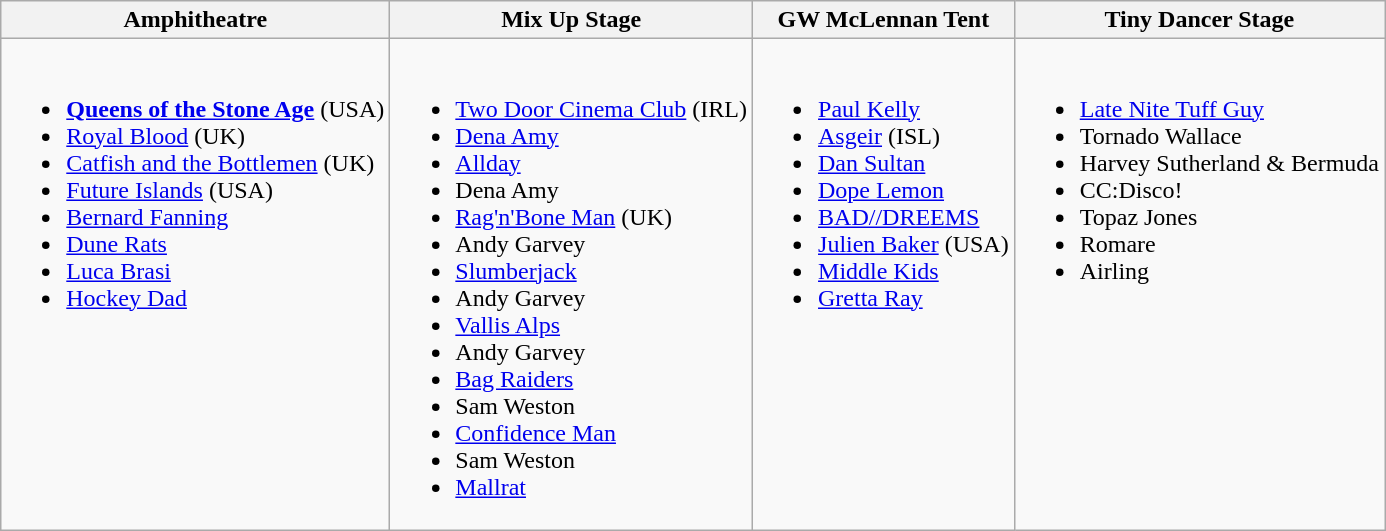<table class="wikitable">
<tr>
<th>Amphitheatre</th>
<th>Mix Up Stage</th>
<th>GW McLennan Tent</th>
<th>Tiny Dancer Stage</th>
</tr>
<tr valign="top">
<td><br><ul><li><strong><a href='#'>Queens of the Stone Age</a></strong> (USA)</li><li><a href='#'>Royal Blood</a> (UK)</li><li><a href='#'>Catfish and the Bottlemen</a> (UK)</li><li><a href='#'>Future Islands</a> (USA)</li><li><a href='#'>Bernard Fanning</a></li><li><a href='#'>Dune Rats</a></li><li><a href='#'>Luca Brasi</a></li><li><a href='#'>Hockey Dad</a></li></ul></td>
<td><br><ul><li><a href='#'>Two Door Cinema Club</a> (IRL)</li><li><a href='#'>Dena Amy</a></li><li><a href='#'>Allday</a></li><li>Dena Amy</li><li><a href='#'>Rag'n'Bone Man</a> (UK)</li><li>Andy Garvey</li><li><a href='#'>Slumberjack</a></li><li>Andy Garvey</li><li><a href='#'>Vallis Alps</a></li><li>Andy Garvey</li><li><a href='#'>Bag Raiders</a></li><li>Sam Weston</li><li><a href='#'>Confidence Man</a></li><li>Sam Weston</li><li><a href='#'>Mallrat</a></li></ul></td>
<td><br><ul><li><a href='#'>Paul Kelly</a></li><li><a href='#'>Asgeir</a> (ISL)</li><li><a href='#'>Dan Sultan</a></li><li><a href='#'>Dope Lemon</a></li><li><a href='#'>BAD//DREEMS</a></li><li><a href='#'>Julien Baker</a> (USA)</li><li><a href='#'>Middle Kids</a></li><li><a href='#'>Gretta Ray</a></li></ul></td>
<td><br><ul><li><a href='#'>Late Nite Tuff Guy</a></li><li>Tornado Wallace</li><li>Harvey Sutherland & Bermuda</li><li>CC:Disco!</li><li>Topaz Jones</li><li>Romare</li><li>Airling</li></ul></td>
</tr>
</table>
